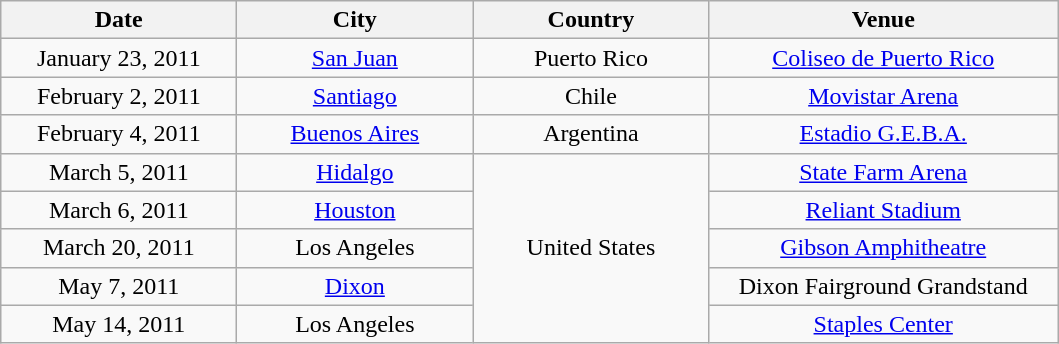<table class="wikitable" style="text-align:center;">
<tr>
<th width="150">Date</th>
<th width="150">City</th>
<th width="150">Country</th>
<th width="225">Venue</th>
</tr>
<tr>
<td>January 23, 2011</td>
<td><a href='#'>San Juan</a></td>
<td>Puerto Rico</td>
<td><a href='#'>Coliseo de Puerto Rico</a></td>
</tr>
<tr>
<td>February 2, 2011</td>
<td><a href='#'>Santiago</a></td>
<td>Chile</td>
<td><a href='#'>Movistar Arena</a></td>
</tr>
<tr>
<td>February 4, 2011</td>
<td><a href='#'>Buenos Aires</a></td>
<td>Argentina</td>
<td><a href='#'>Estadio G.E.B.A.</a></td>
</tr>
<tr>
<td>March 5, 2011</td>
<td><a href='#'>Hidalgo</a></td>
<td rowspan="5">United States</td>
<td><a href='#'>State Farm Arena</a></td>
</tr>
<tr>
<td>March 6, 2011</td>
<td><a href='#'>Houston</a></td>
<td><a href='#'>Reliant Stadium</a></td>
</tr>
<tr>
<td>March 20, 2011</td>
<td>Los Angeles</td>
<td><a href='#'>Gibson Amphitheatre</a></td>
</tr>
<tr>
<td>May 7, 2011</td>
<td><a href='#'>Dixon</a></td>
<td>Dixon Fairground Grandstand</td>
</tr>
<tr>
<td>May 14, 2011</td>
<td>Los Angeles</td>
<td><a href='#'>Staples Center</a></td>
</tr>
</table>
